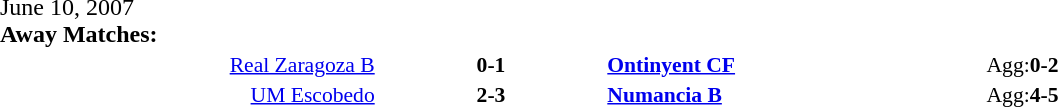<table width=100% cellspacing=1>
<tr>
<th width=20%></th>
<th width=12%></th>
<th width=20%></th>
<th></th>
</tr>
<tr>
<td>June 10, 2007<br><strong>Away Matches:</strong></td>
</tr>
<tr style=font-size:90%>
<td align=right><a href='#'>Real Zaragoza B</a></td>
<td align=center><strong>0-1</strong></td>
<td><strong><a href='#'>Ontinyent CF</a></strong></td>
<td>Agg:<strong>0-2</strong></td>
</tr>
<tr style=font-size:90%>
<td align=right><a href='#'>UM Escobedo</a></td>
<td align=center><strong>2-3</strong></td>
<td><strong><a href='#'>Numancia B</a></strong></td>
<td>Agg:<strong>4-5</strong></td>
</tr>
</table>
